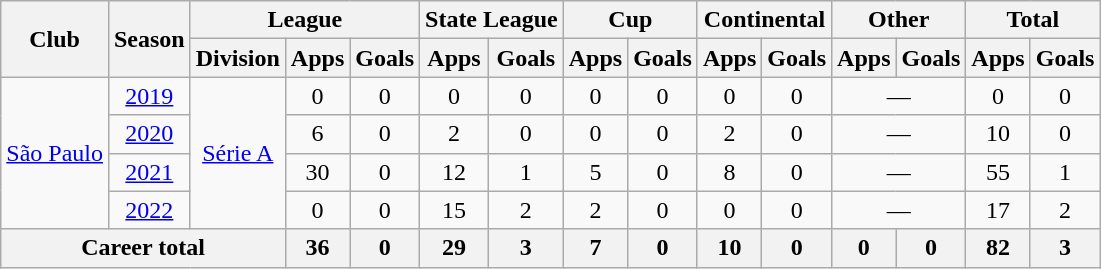<table class="wikitable" style="text-align: center">
<tr>
<th rowspan="2">Club</th>
<th rowspan="2">Season</th>
<th colspan="3">League</th>
<th colspan="2">State League</th>
<th colspan="2">Cup</th>
<th colspan="2">Continental</th>
<th colspan="2">Other</th>
<th colspan="2">Total</th>
</tr>
<tr>
<th>Division</th>
<th>Apps</th>
<th>Goals</th>
<th>Apps</th>
<th>Goals</th>
<th>Apps</th>
<th>Goals</th>
<th>Apps</th>
<th>Goals</th>
<th>Apps</th>
<th>Goals</th>
<th>Apps</th>
<th>Goals</th>
</tr>
<tr>
<td rowspan="4"><a href='#'>São Paulo</a></td>
<td><a href='#'>2019</a></td>
<td rowspan="4"><a href='#'>Série A</a></td>
<td>0</td>
<td>0</td>
<td>0</td>
<td>0</td>
<td>0</td>
<td>0</td>
<td>0</td>
<td>0</td>
<td colspan="2">—</td>
<td>0</td>
<td>0</td>
</tr>
<tr>
<td><a href='#'>2020</a></td>
<td>6</td>
<td>0</td>
<td>2</td>
<td>0</td>
<td>0</td>
<td>0</td>
<td>2</td>
<td>0</td>
<td colspan="2">—</td>
<td>10</td>
<td>0</td>
</tr>
<tr>
<td><a href='#'>2021</a></td>
<td>30</td>
<td>0</td>
<td>12</td>
<td>1</td>
<td>5</td>
<td>0</td>
<td>8</td>
<td>0</td>
<td colspan="2">—</td>
<td>55</td>
<td>1</td>
</tr>
<tr>
<td><a href='#'>2022</a></td>
<td>0</td>
<td>0</td>
<td>15</td>
<td>2</td>
<td>2</td>
<td>0</td>
<td>0</td>
<td>0</td>
<td colspan="2">—</td>
<td>17</td>
<td>2</td>
</tr>
<tr>
<th colspan="3"><strong>Career total</strong></th>
<th>36</th>
<th>0</th>
<th>29</th>
<th>3</th>
<th>7</th>
<th>0</th>
<th>10</th>
<th>0</th>
<th>0</th>
<th>0</th>
<th>82</th>
<th>3</th>
</tr>
</table>
